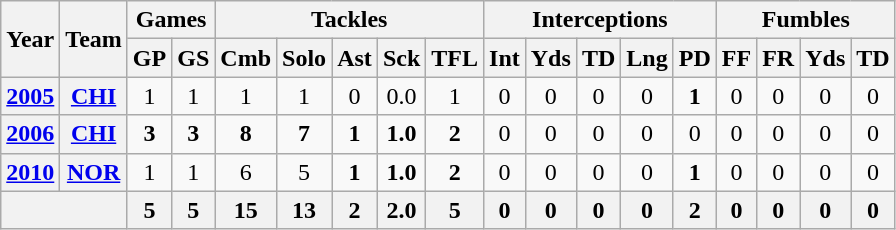<table class="wikitable" style="text-align:center">
<tr>
<th rowspan="2">Year</th>
<th rowspan="2">Team</th>
<th colspan="2">Games</th>
<th colspan="5">Tackles</th>
<th colspan="5">Interceptions</th>
<th colspan="4">Fumbles</th>
</tr>
<tr>
<th>GP</th>
<th>GS</th>
<th>Cmb</th>
<th>Solo</th>
<th>Ast</th>
<th>Sck</th>
<th>TFL</th>
<th>Int</th>
<th>Yds</th>
<th>TD</th>
<th>Lng</th>
<th>PD</th>
<th>FF</th>
<th>FR</th>
<th>Yds</th>
<th>TD</th>
</tr>
<tr>
<th><a href='#'>2005</a></th>
<th><a href='#'>CHI</a></th>
<td>1</td>
<td>1</td>
<td>1</td>
<td>1</td>
<td>0</td>
<td>0.0</td>
<td>1</td>
<td>0</td>
<td>0</td>
<td>0</td>
<td>0</td>
<td><strong>1</strong></td>
<td>0</td>
<td>0</td>
<td>0</td>
<td>0</td>
</tr>
<tr>
<th><a href='#'>2006</a></th>
<th><a href='#'>CHI</a></th>
<td><strong>3</strong></td>
<td><strong>3</strong></td>
<td><strong>8</strong></td>
<td><strong>7</strong></td>
<td><strong>1</strong></td>
<td><strong>1.0</strong></td>
<td><strong>2</strong></td>
<td>0</td>
<td>0</td>
<td>0</td>
<td>0</td>
<td>0</td>
<td>0</td>
<td>0</td>
<td>0</td>
<td>0</td>
</tr>
<tr>
<th><a href='#'>2010</a></th>
<th><a href='#'>NOR</a></th>
<td>1</td>
<td>1</td>
<td>6</td>
<td>5</td>
<td><strong>1</strong></td>
<td><strong>1.0</strong></td>
<td><strong>2</strong></td>
<td>0</td>
<td>0</td>
<td>0</td>
<td>0</td>
<td><strong>1</strong></td>
<td>0</td>
<td>0</td>
<td>0</td>
<td>0</td>
</tr>
<tr>
<th colspan="2"></th>
<th>5</th>
<th>5</th>
<th>15</th>
<th>13</th>
<th>2</th>
<th>2.0</th>
<th>5</th>
<th>0</th>
<th>0</th>
<th>0</th>
<th>0</th>
<th>2</th>
<th>0</th>
<th>0</th>
<th>0</th>
<th>0</th>
</tr>
</table>
